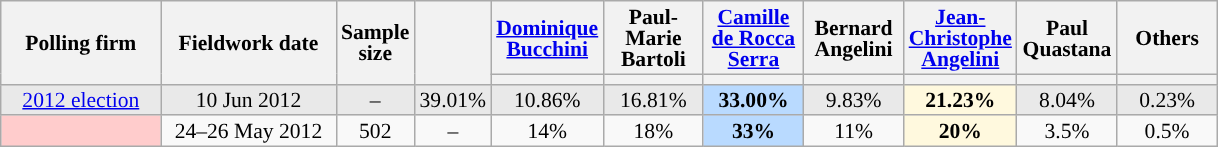<table class="wikitable sortable" style="text-align:center;font-size:90%;line-height:14px;">
<tr style="height:40px;">
<th style="width:100px;" rowspan="2">Polling firm</th>
<th style="width:110px;" rowspan="2">Fieldwork date</th>
<th style="width:35px;" rowspan="2">Sample<br>size</th>
<th style="width:30px;" rowspan="2"></th>
<th class="unsortable" style="width:60px;"><a href='#'>Dominique Bucchini</a><br></th>
<th class="unsortable" style="width:60px;">Paul-Marie Bartoli<br></th>
<th class="unsortable" style="width:60px;"><a href='#'>Camille de Rocca Serra</a><br></th>
<th class="unsortable" style="width:60px;">Bernard Angelini<br></th>
<th class="unsortable" style="width:60px;"><a href='#'>Jean-Christophe Angelini</a><br></th>
<th class="unsortable" style="width:60px;">Paul Quastana<br></th>
<th class="unsortable" style="width:60px;">Others</th>
</tr>
<tr>
<th style="background:"></th>
<th style="background:"></th>
<th style="background:"></th>
<th style="background:"></th>
<th style="background:"></th>
<th style="background:"></th>
<th style="background:"></th>
</tr>
<tr style="background:#E9E9E9;">
<td><a href='#'>2012 election</a></td>
<td data-sort-value="2012-06-10">10 Jun 2012</td>
<td>–</td>
<td>39.01%</td>
<td>10.86%</td>
<td>16.81%</td>
<td style="background:#B9DAFF;"><strong>33.00%</strong></td>
<td>9.83%</td>
<td style="background:#FFF9DE;"><strong>21.23%</strong></td>
<td>8.04%</td>
<td>0.23%</td>
</tr>
<tr>
<td style="background:#FFCCCC;"></td>
<td data-sort-value="2012-05-26">24–26 May 2012</td>
<td>502</td>
<td>–</td>
<td>14%</td>
<td>18%</td>
<td style="background:#B9DAFF;"><strong>33%</strong></td>
<td>11%</td>
<td style="background:#FFF9DE;"><strong>20%</strong></td>
<td>3.5%</td>
<td>0.5%</td>
</tr>
</table>
